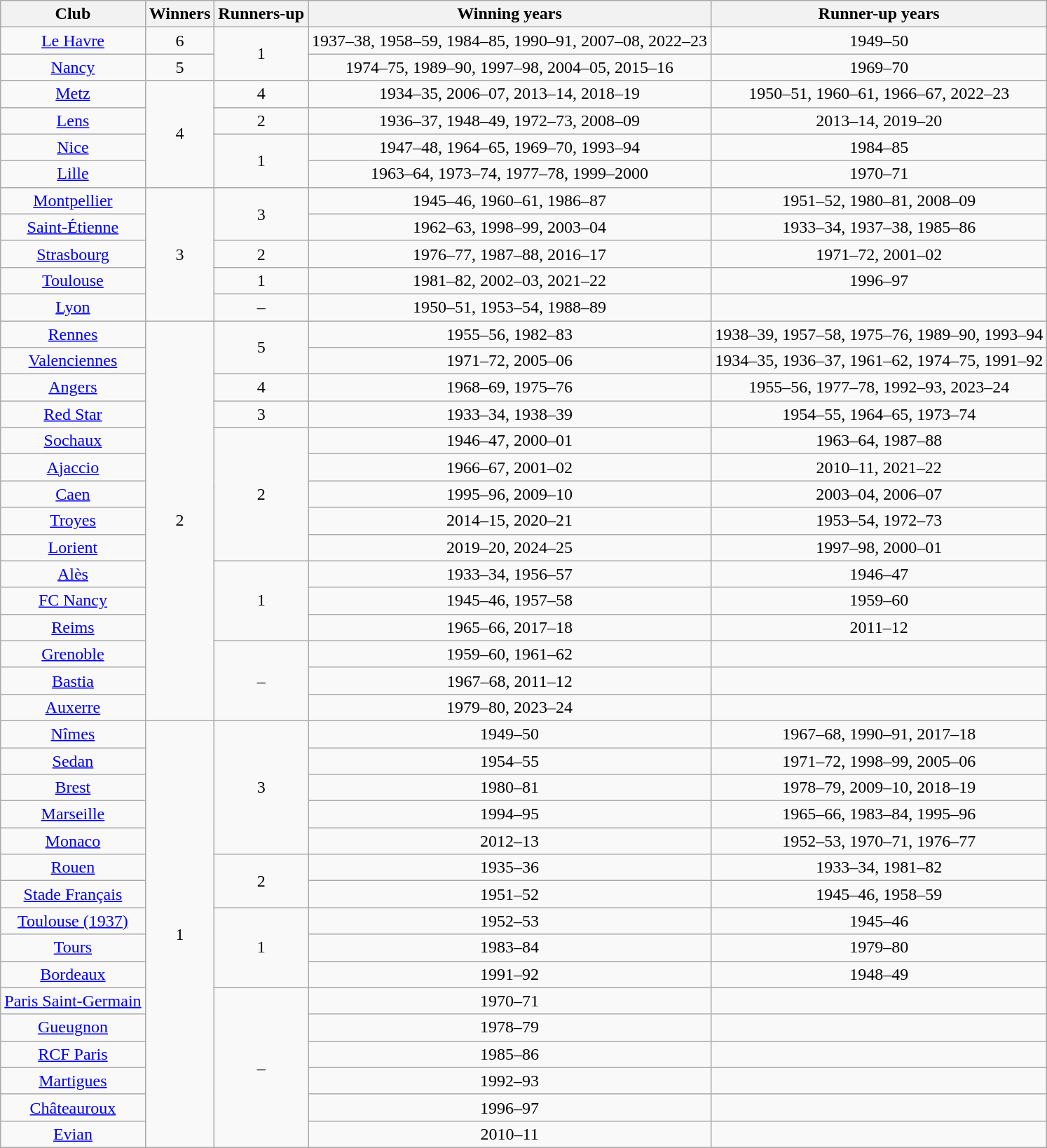<table class="wikitable sortable" style="text-align:center">
<tr>
<th>Club</th>
<th>Winners</th>
<th>Runners-up</th>
<th>Winning years</th>
<th>Runner-up years</th>
</tr>
<tr>
<td><a href='#'>Le Havre</a></td>
<td>6</td>
<td rowspan="2">1</td>
<td>1937–38, 1958–59, 1984–85, 1990–91, 2007–08, 2022–23</td>
<td>1949–50</td>
</tr>
<tr>
<td><a href='#'>Nancy</a></td>
<td>5</td>
<td>1974–75, 1989–90, 1997–98, 2004–05, 2015–16</td>
<td>1969–70</td>
</tr>
<tr>
<td><a href='#'>Metz</a></td>
<td rowspan="4">4</td>
<td>4</td>
<td>1934–35, 2006–07, 2013–14, 2018–19</td>
<td>1950–51, 1960–61, 1966–67, 2022–23</td>
</tr>
<tr>
<td><a href='#'>Lens</a></td>
<td>2</td>
<td>1936–37, 1948–49, 1972–73, 2008–09</td>
<td>2013–14, 2019–20</td>
</tr>
<tr>
<td><a href='#'>Nice</a></td>
<td rowspan="2">1</td>
<td>1947–48, 1964–65, 1969–70, 1993–94</td>
<td>1984–85</td>
</tr>
<tr>
<td><a href='#'>Lille</a></td>
<td>1963–64, 1973–74, 1977–78, 1999–2000</td>
<td>1970–71</td>
</tr>
<tr>
<td><a href='#'>Montpellier</a></td>
<td rowspan="5">3</td>
<td rowspan="2">3</td>
<td>1945–46, 1960–61, 1986–87</td>
<td>1951–52, 1980–81, 2008–09</td>
</tr>
<tr>
<td><a href='#'>Saint-Étienne</a></td>
<td>1962–63, 1998–99, 2003–04</td>
<td>1933–34, 1937–38, 1985–86</td>
</tr>
<tr>
<td><a href='#'>Strasbourg</a></td>
<td>2</td>
<td>1976–77, 1987–88, 2016–17</td>
<td>1971–72, 2001–02</td>
</tr>
<tr>
<td><a href='#'>Toulouse</a></td>
<td>1</td>
<td>1981–82, 2002–03, 2021–22</td>
<td>1996–97</td>
</tr>
<tr>
<td><a href='#'>Lyon</a></td>
<td>–</td>
<td>1950–51, 1953–54, 1988–89</td>
<td></td>
</tr>
<tr>
<td><a href='#'>Rennes</a></td>
<td rowspan="15">2</td>
<td rowspan="2">5</td>
<td>1955–56, 1982–83</td>
<td>1938–39, 1957–58, 1975–76, 1989–90, 1993–94</td>
</tr>
<tr>
<td><a href='#'>Valenciennes</a></td>
<td>1971–72, 2005–06</td>
<td>1934–35, 1936–37, 1961–62, 1974–75, 1991–92</td>
</tr>
<tr>
<td><a href='#'>Angers</a></td>
<td>4</td>
<td>1968–69, 1975–76</td>
<td>1955–56, 1977–78, 1992–93, 2023–24</td>
</tr>
<tr>
<td><a href='#'>Red Star</a></td>
<td>3</td>
<td>1933–34, 1938–39</td>
<td>1954–55, 1964–65, 1973–74</td>
</tr>
<tr>
<td><a href='#'>Sochaux</a></td>
<td rowspan="5">2</td>
<td>1946–47, 2000–01</td>
<td>1963–64, 1987–88</td>
</tr>
<tr>
<td><a href='#'>Ajaccio</a></td>
<td>1966–67, 2001–02</td>
<td>2010–11, 2021–22</td>
</tr>
<tr>
<td><a href='#'>Caen</a></td>
<td>1995–96, 2009–10</td>
<td>2003–04, 2006–07</td>
</tr>
<tr>
<td><a href='#'>Troyes</a></td>
<td>2014–15, 2020–21</td>
<td>1953–54, 1972–73</td>
</tr>
<tr>
<td><a href='#'>Lorient</a></td>
<td>2019–20, 2024–25</td>
<td>1997–98, 2000–01</td>
</tr>
<tr>
<td><a href='#'>Alès</a></td>
<td rowspan="3">1</td>
<td>1933–34, 1956–57</td>
<td>1946–47</td>
</tr>
<tr>
<td><a href='#'>FC Nancy</a></td>
<td>1945–46, 1957–58</td>
<td>1959–60</td>
</tr>
<tr>
<td><a href='#'>Reims</a></td>
<td>1965–66, 2017–18</td>
<td>2011–12</td>
</tr>
<tr>
<td><a href='#'>Grenoble</a></td>
<td rowspan="3">–</td>
<td>1959–60, 1961–62</td>
<td></td>
</tr>
<tr>
<td><a href='#'>Bastia</a></td>
<td>1967–68, 2011–12</td>
<td></td>
</tr>
<tr>
<td><a href='#'>Auxerre</a></td>
<td>1979–80, 2023–24</td>
<td></td>
</tr>
<tr>
<td><a href='#'>Nîmes</a></td>
<td rowspan="16">1</td>
<td rowspan="5">3</td>
<td>1949–50</td>
<td>1967–68, 1990–91, 2017–18</td>
</tr>
<tr>
<td><a href='#'>Sedan</a></td>
<td>1954–55</td>
<td>1971–72, 1998–99, 2005–06</td>
</tr>
<tr>
<td><a href='#'>Brest</a></td>
<td>1980–81</td>
<td>1978–79, 2009–10, 2018–19</td>
</tr>
<tr>
<td><a href='#'>Marseille</a></td>
<td>1994–95</td>
<td>1965–66, 1983–84, 1995–96</td>
</tr>
<tr>
<td><a href='#'>Monaco</a></td>
<td>2012–13</td>
<td>1952–53, 1970–71, 1976–77</td>
</tr>
<tr>
<td><a href='#'>Rouen</a></td>
<td rowspan="2">2</td>
<td>1935–36</td>
<td>1933–34, 1981–82</td>
</tr>
<tr>
<td><a href='#'>Stade Français</a></td>
<td>1951–52</td>
<td>1945–46, 1958–59</td>
</tr>
<tr>
<td><a href='#'>Toulouse (1937)</a></td>
<td rowspan="3">1</td>
<td>1952–53</td>
<td>1945–46</td>
</tr>
<tr>
<td><a href='#'>Tours</a></td>
<td>1983–84</td>
<td>1979–80</td>
</tr>
<tr>
<td><a href='#'>Bordeaux</a></td>
<td>1991–92</td>
<td>1948–49</td>
</tr>
<tr>
<td><a href='#'>Paris Saint-Germain</a></td>
<td rowspan="6">–</td>
<td>1970–71</td>
<td></td>
</tr>
<tr>
<td><a href='#'>Gueugnon</a></td>
<td>1978–79</td>
<td></td>
</tr>
<tr>
<td><a href='#'>RCF Paris</a></td>
<td>1985–86</td>
<td></td>
</tr>
<tr>
<td><a href='#'>Martigues</a></td>
<td>1992–93</td>
<td></td>
</tr>
<tr>
<td><a href='#'>Châteauroux</a></td>
<td>1996–97</td>
<td></td>
</tr>
<tr>
<td><a href='#'>Evian</a></td>
<td>2010–11</td>
<td></td>
</tr>
</table>
